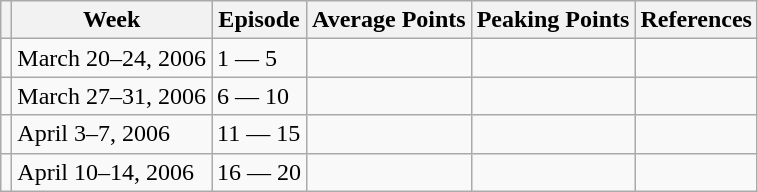<table class="wikitable">
<tr>
<th></th>
<th>Week</th>
<th>Episode</th>
<th>Average Points</th>
<th>Peaking Points</th>
<th>References</th>
</tr>
<tr>
<td></td>
<td>March 20–24, 2006</td>
<td>1 — 5</td>
<td></td>
<td></td>
<td></td>
</tr>
<tr>
<td></td>
<td>March 27–31, 2006</td>
<td>6 — 10</td>
<td></td>
<td></td>
<td></td>
</tr>
<tr>
<td></td>
<td>April 3–7, 2006</td>
<td>11 — 15</td>
<td></td>
<td></td>
<td></td>
</tr>
<tr>
<td></td>
<td>April 10–14, 2006</td>
<td>16 — 20</td>
<td></td>
<td></td>
<td></td>
</tr>
</table>
